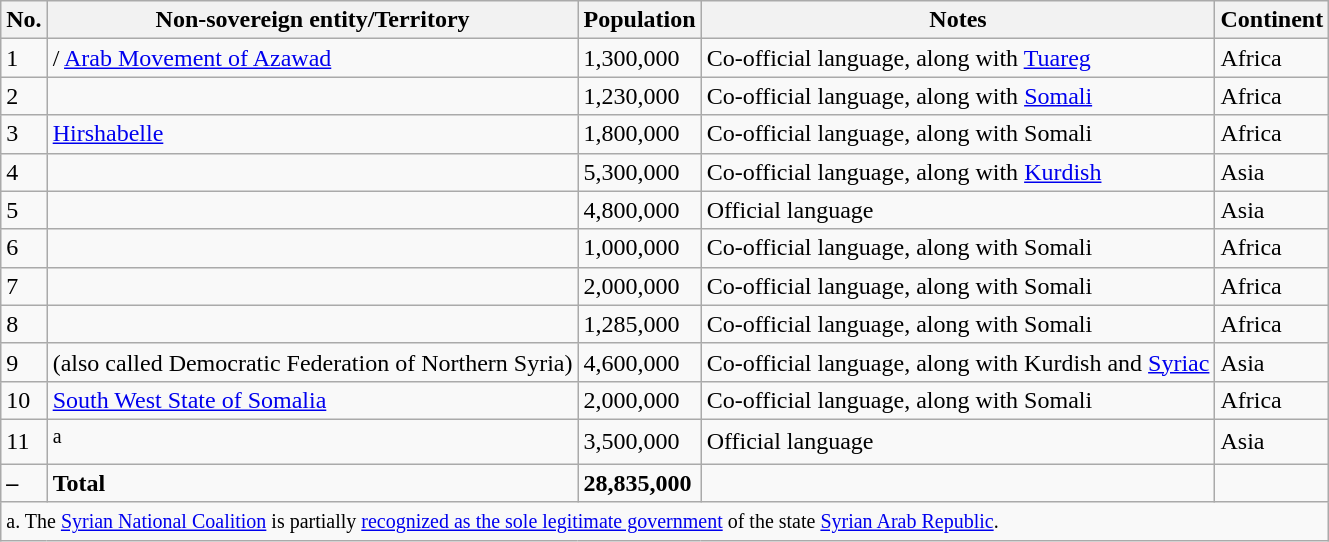<table class="wikitable sortable">
<tr>
<th>No.</th>
<th>Non-sovereign entity/Territory</th>
<th>Population</th>
<th>Notes</th>
<th>Continent</th>
</tr>
<tr>
<td>1</td>
<td>/ <a href='#'>Arab Movement of Azawad</a></td>
<td>1,300,000</td>
<td>Co-official language, along with <a href='#'>Tuareg</a></td>
<td>Africa</td>
</tr>
<tr>
<td>2</td>
<td></td>
<td>1,230,000</td>
<td>Co-official language, along with <a href='#'>Somali</a></td>
<td>Africa</td>
</tr>
<tr>
<td>3</td>
<td> <a href='#'>Hirshabelle</a></td>
<td>1,800,000</td>
<td>Co-official language, along with Somali</td>
<td>Africa</td>
</tr>
<tr>
<td>4</td>
<td></td>
<td>5,300,000</td>
<td>Co-official language, along with <a href='#'>Kurdish</a></td>
<td>Asia</td>
</tr>
<tr>
<td>5</td>
<td></td>
<td>4,800,000</td>
<td>Official language</td>
<td>Asia</td>
</tr>
<tr>
<td>6</td>
<td></td>
<td>1,000,000</td>
<td>Co-official language, along with Somali</td>
<td>Africa</td>
</tr>
<tr>
<td>7</td>
<td></td>
<td>2,000,000</td>
<td>Co-official language, along with Somali</td>
<td>Africa</td>
</tr>
<tr>
<td>8</td>
<td></td>
<td>1,285,000</td>
<td>Co-official language, along with Somali</td>
<td>Africa</td>
</tr>
<tr>
<td>9</td>
<td> (also called Democratic Federation of Northern Syria)</td>
<td>4,600,000</td>
<td>Co-official language, along with Kurdish and <a href='#'>Syriac</a></td>
<td>Asia</td>
</tr>
<tr>
<td>10</td>
<td> <a href='#'>South West State of Somalia</a></td>
<td>2,000,000</td>
<td>Co-official language, along with Somali</td>
<td>Africa</td>
</tr>
<tr>
<td>11</td>
<td><sup>a</sup></td>
<td>3,500,000</td>
<td>Official language</td>
<td>Asia</td>
</tr>
<tr>
<td><strong>–</strong></td>
<td><strong>Total</strong></td>
<td><strong>28,835,000</strong></td>
<td></td>
<td></td>
</tr>
<tr class="sortbottom">
<td colspan = "7"><small>a. The <a href='#'>Syrian National Coalition</a> is partially <a href='#'>recognized as the sole legitimate government</a> of the state <a href='#'>Syrian Arab Republic</a>.</small></td>
</tr>
</table>
